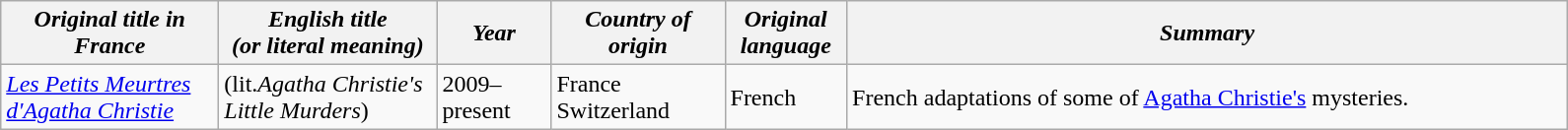<table class="wikitable">
<tr>
<th style="width:140px;"><em>Original title in France</em></th>
<th style="width:140px;"><em>English title<br>(or literal meaning)</em></th>
<th style="width:70px;"><em>Year</em></th>
<th style="width:110px;"><em>Country of origin</em></th>
<th style="width:75px;"><em>Original language</em></th>
<th style="width:480px;"><em>Summary</em></th>
</tr>
<tr>
<td><em><a href='#'>Les Petits Meurtres d'Agatha Christie</a></em></td>
<td>(lit.<em>Agatha Christie's Little Murders</em>)</td>
<td>2009–present</td>
<td>France<br>Switzerland</td>
<td>French</td>
<td>French adaptations of some of <a href='#'>Agatha Christie's</a> mysteries.</td>
</tr>
</table>
